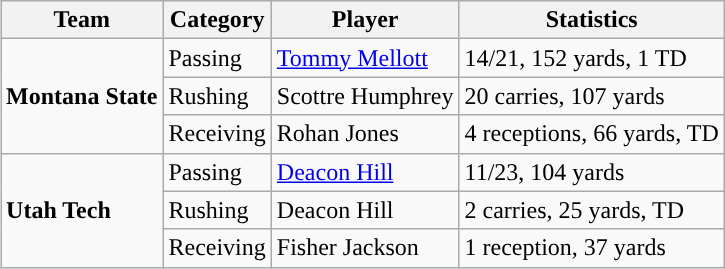<table class="wikitable" style="float: right;">
<tr>
<th>Team</th>
<th>Category</th>
<th>Player</th>
<th>Statistics</th>
</tr>
<tr>
<td rowspan=3><strong>Montana State</strong></td>
<td>Passing</td>
<td><a href='#'>Tommy Mellott</a></td>
<td>14/21, 152 yards, 1 TD</td>
</tr>
<tr>
<td>Rushing</td>
<td>Scottre Humphrey</td>
<td>20 carries, 107 yards</td>
</tr>
<tr>
<td>Receiving</td>
<td>Rohan Jones</td>
<td>4 receptions, 66 yards, TD</td>
</tr>
<tr>
<td rowspan=3><strong>Utah Tech</strong></td>
<td>Passing</td>
<td><a href='#'>Deacon Hill</a></td>
<td>11/23, 104 yards</td>
</tr>
<tr>
<td>Rushing</td>
<td>Deacon Hill</td>
<td>2 carries, 25 yards, TD</td>
</tr>
<tr>
<td>Receiving</td>
<td>Fisher Jackson</td>
<td>1 reception, 37 yards</td>
</tr>
</table>
